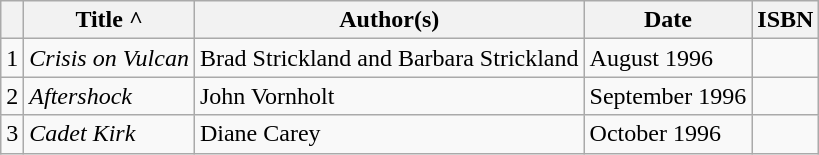<table class="wikitable">
<tr>
<th></th>
<th>Title ^</th>
<th>Author(s)</th>
<th>Date</th>
<th>ISBN</th>
</tr>
<tr>
<td>1</td>
<td><em>Crisis on Vulcan</em></td>
<td>Brad Strickland and Barbara Strickland</td>
<td>August 1996</td>
<td></td>
</tr>
<tr>
<td>2</td>
<td><em>Aftershock</em></td>
<td>John Vornholt</td>
<td>September 1996</td>
<td></td>
</tr>
<tr>
<td>3</td>
<td><em>Cadet Kirk</em></td>
<td>Diane Carey</td>
<td>October 1996</td>
<td></td>
</tr>
</table>
